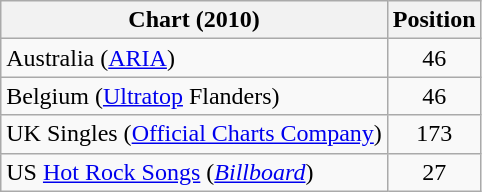<table class="wikitable sortable">
<tr>
<th scope="col">Chart (2010)</th>
<th scope="col">Position</th>
</tr>
<tr>
<td>Australia (<a href='#'>ARIA</a>)</td>
<td style="text-align:center;">46</td>
</tr>
<tr>
<td>Belgium (<a href='#'>Ultratop</a> Flanders)</td>
<td style="text-align:center;">46</td>
</tr>
<tr>
<td>UK Singles (<a href='#'>Official Charts Company</a>)</td>
<td style="text-align:center;">173</td>
</tr>
<tr>
<td>US <a href='#'>Hot Rock Songs</a> (<em><a href='#'>Billboard</a></em>)</td>
<td style="text-align:center;">27</td>
</tr>
</table>
